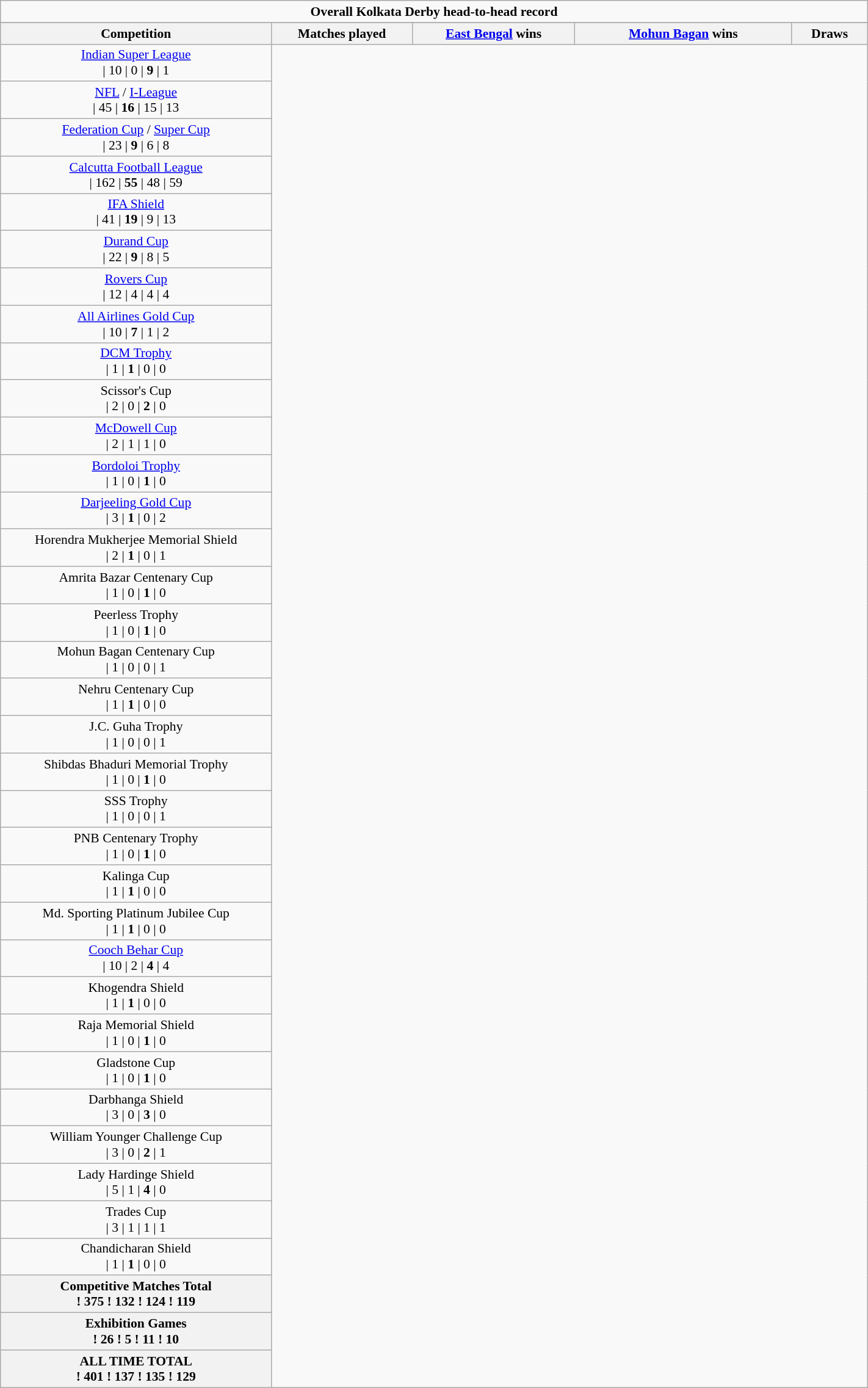<table class="wikitable" style="font-size:90%; width:75%; text-align:center">
<tr>
<td Colspan="5"><strong>Overall Kolkata Derby head-to-head record</strong></td>
</tr>
<tr>
</tr>
<tr>
<th width="25%">Competition</th>
<th width="13%">Matches played</th>
<th width="15%"><a href='#'>East Bengal</a> wins</th>
<th width="20%"><a href='#'>Mohun Bagan</a> wins</th>
<th width="7%">Draws</th>
</tr>
<tr>
<td><a href='#'>Indian Super League</a> <br>| 10
| 0 
| <strong>9</strong> 
| 1</td>
</tr>
<tr>
<td><a href='#'>NFL</a> / <a href='#'>I-League</a><br>| 45
| <strong>16</strong> 
| 15
| 13</td>
</tr>
<tr>
<td><a href='#'>Federation Cup</a> / <a href='#'>Super Cup</a><br>| 23 
| <strong>9</strong> 
| 6
| 8</td>
</tr>
<tr>
<td><a href='#'>Calcutta Football League</a> <br>| 162 
| <strong>55</strong> 
| 48 
| 59</td>
</tr>
<tr>
<td><a href='#'>IFA Shield</a> <br>| 41 
| <strong>19</strong> 
| 9 
| 13</td>
</tr>
<tr>
<td><a href='#'>Durand Cup</a><br>| 22 
| <strong>9</strong> 
| 8 
| 5</td>
</tr>
<tr>
<td><a href='#'>Rovers Cup</a><br>| 12 
| 4 
| 4 
| 4</td>
</tr>
<tr>
<td><a href='#'>All Airlines Gold Cup</a><br>| 10 
| <strong>7</strong> 
| 1 
| 2</td>
</tr>
<tr>
<td><a href='#'>DCM Trophy</a><br>| 1 
| <strong>1</strong>
| 0 
| 0</td>
</tr>
<tr>
<td>Scissor's Cup<br>| 2 
| 0 
| <strong>2</strong> 
| 0</td>
</tr>
<tr>
<td><a href='#'>McDowell Cup</a><br>| 2
| 1 
| 1 
| 0</td>
</tr>
<tr>
<td><a href='#'>Bordoloi Trophy</a><br>| 1 
| 0 
| <strong>1</strong> 
| 0</td>
</tr>
<tr>
<td><a href='#'>Darjeeling Gold Cup</a><br>| 3 
| <strong>1</strong> 
| 0 
| 2</td>
</tr>
<tr>
<td>Horendra Mukherjee Memorial Shield<br>| 2 
| <strong>1</strong> 
| 0 
| 1</td>
</tr>
<tr>
<td>Amrita Bazar Centenary Cup<br>| 1 
| 0 
| <strong>1</strong> 
| 0</td>
</tr>
<tr>
<td>Peerless Trophy<br>| 1 
| 0 
| <strong>1</strong> 
| 0</td>
</tr>
<tr>
<td>Mohun Bagan Centenary Cup<br>| 1 
| 0 
| 0
| 1</td>
</tr>
<tr>
<td>Nehru Centenary Cup<br>| 1 
| <strong>1</strong> 
| 0 
| 0</td>
</tr>
<tr>
<td>J.C. Guha Trophy<br>| 1 
| 0 
| 0
| 1</td>
</tr>
<tr>
<td>Shibdas Bhaduri Memorial Trophy<br>| 1 
| 0 
| <strong>1</strong>
| 0</td>
</tr>
<tr>
<td>SSS Trophy<br>| 1 
| 0 
| 0
| 1</td>
</tr>
<tr>
<td>PNB Centenary Trophy<br>| 1 
| 0 
| <strong>1</strong>
| 0</td>
</tr>
<tr>
<td>Kalinga Cup<br>| 1 
| <strong>1</strong> 
| 0
| 0</td>
</tr>
<tr>
<td>Md. Sporting Platinum Jubilee Cup<br>| 1 
| <strong>1</strong> 
| 0
| 0</td>
</tr>
<tr>
<td><a href='#'>Cooch Behar Cup</a><br>| 10 
| 2 
| <strong>4</strong>
| 4</td>
</tr>
<tr>
<td>Khogendra Shield<br>| 1 
| <strong>1</strong> 
| 0
| 0</td>
</tr>
<tr>
<td>Raja Memorial Shield<br>| 1 
| 0
| <strong>1</strong>
| 0</td>
</tr>
<tr>
<td>Gladstone Cup<br>| 1 
| 0
| <strong>1</strong>
| 0</td>
</tr>
<tr>
<td>Darbhanga Shield<br>| 3
| 0
| <strong>3</strong>
| 0</td>
</tr>
<tr>
<td>William Younger Challenge Cup<br>| 3 
| 0
| <strong>2</strong>
| 1</td>
</tr>
<tr>
<td>Lady Hardinge Shield<br>| 5 
| 1
| <strong>4</strong>
| 0</td>
</tr>
<tr>
<td>Trades Cup<br>| 3 
| 1
| 1
| 1</td>
</tr>
<tr>
<td>Chandicharan Shield<br>| 1 
| <strong>1</strong>
| 0
| 0</td>
</tr>
<tr>
<th>Competitive Matches Total<br>! 375
! <strong>132</strong> 
! 124 
! 119</th>
</tr>
<tr>
<th>Exhibition Games<br>! 26 
! 5 
! <strong>11</strong> 
! 10</th>
</tr>
<tr>
<th>ALL TIME TOTAL<br>! 401
! <strong>137</strong> 
! 135 
! 129</th>
</tr>
</table>
